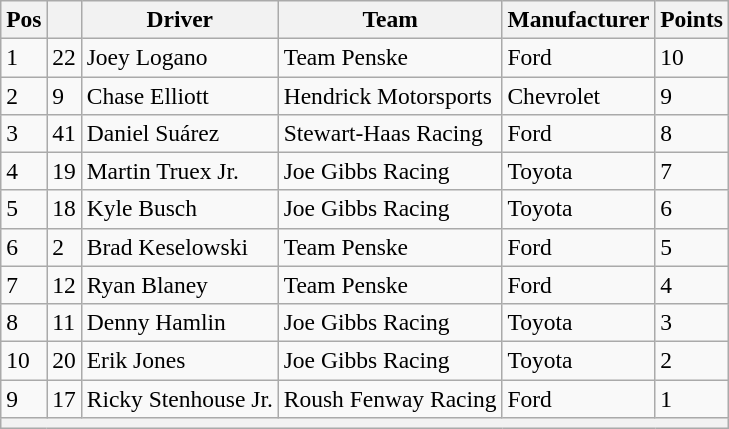<table class="wikitable" style="font-size:98%">
<tr>
<th>Pos</th>
<th></th>
<th>Driver</th>
<th>Team</th>
<th>Manufacturer</th>
<th>Points</th>
</tr>
<tr>
<td>1</td>
<td>22</td>
<td>Joey Logano</td>
<td>Team Penske</td>
<td>Ford</td>
<td>10</td>
</tr>
<tr>
<td>2</td>
<td>9</td>
<td>Chase Elliott</td>
<td>Hendrick Motorsports</td>
<td>Chevrolet</td>
<td>9</td>
</tr>
<tr>
<td>3</td>
<td>41</td>
<td>Daniel Suárez</td>
<td>Stewart-Haas Racing</td>
<td>Ford</td>
<td>8</td>
</tr>
<tr>
<td>4</td>
<td>19</td>
<td>Martin Truex Jr.</td>
<td>Joe Gibbs Racing</td>
<td>Toyota</td>
<td>7</td>
</tr>
<tr>
<td>5</td>
<td>18</td>
<td>Kyle Busch</td>
<td>Joe Gibbs Racing</td>
<td>Toyota</td>
<td>6</td>
</tr>
<tr>
<td>6</td>
<td>2</td>
<td>Brad Keselowski</td>
<td>Team Penske</td>
<td>Ford</td>
<td>5</td>
</tr>
<tr>
<td>7</td>
<td>12</td>
<td>Ryan Blaney</td>
<td>Team Penske</td>
<td>Ford</td>
<td>4</td>
</tr>
<tr>
<td>8</td>
<td>11</td>
<td>Denny Hamlin</td>
<td>Joe Gibbs Racing</td>
<td>Toyota</td>
<td>3</td>
</tr>
<tr>
<td>10</td>
<td>20</td>
<td>Erik Jones</td>
<td>Joe Gibbs Racing</td>
<td>Toyota</td>
<td>2</td>
</tr>
<tr>
<td>9</td>
<td>17</td>
<td>Ricky Stenhouse Jr.</td>
<td>Roush Fenway Racing</td>
<td>Ford</td>
<td>1</td>
</tr>
<tr>
<th colspan="6"></th>
</tr>
</table>
